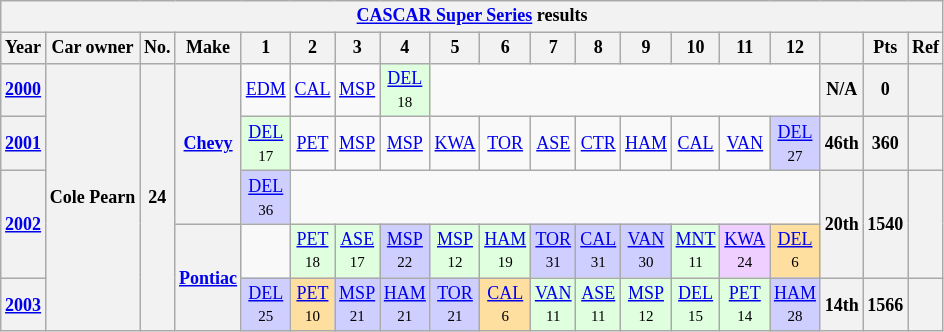<table class="wikitable" style="text-align:center; font-size:75%">
<tr>
<th colspan=25><a href='#'>CASCAR Super Series</a> results</th>
</tr>
<tr>
<th>Year</th>
<th>Car owner</th>
<th>No.</th>
<th>Make</th>
<th>1</th>
<th>2</th>
<th>3</th>
<th>4</th>
<th>5</th>
<th>6</th>
<th>7</th>
<th>8</th>
<th>9</th>
<th>10</th>
<th>11</th>
<th>12</th>
<th></th>
<th>Pts</th>
<th>Ref</th>
</tr>
<tr>
<th><a href='#'>2000</a></th>
<th rowspan=5>Cole Pearn</th>
<th rowspan=5>24</th>
<th rowspan=3><a href='#'>Chevy</a></th>
<td><a href='#'>EDM</a></td>
<td><a href='#'>CAL</a></td>
<td><a href='#'>MSP</a></td>
<td style="background:#DFFFDF;"><a href='#'>DEL</a><br><small>18</small></td>
<td colspan=8></td>
<th>N/A</th>
<th>0</th>
<th></th>
</tr>
<tr>
<th><a href='#'>2001</a></th>
<td style="background:#DFFFDF;"><a href='#'>DEL</a><br><small>17</small></td>
<td><a href='#'>PET</a></td>
<td><a href='#'>MSP</a></td>
<td><a href='#'>MSP</a></td>
<td><a href='#'>KWA</a></td>
<td><a href='#'>TOR</a></td>
<td><a href='#'>ASE</a></td>
<td><a href='#'>CTR</a></td>
<td><a href='#'>HAM</a></td>
<td><a href='#'>CAL</a></td>
<td><a href='#'>VAN</a></td>
<td style="background:#CFCFFF;"><a href='#'>DEL</a><br><small>27</small></td>
<th>46th</th>
<th>360</th>
<th></th>
</tr>
<tr>
<th rowspan=2><a href='#'>2002</a></th>
<td style="background:#CFCFFF;"><a href='#'>DEL</a><br><small>36</small></td>
<td colspan=11></td>
<th rowspan=2>20th</th>
<th rowspan=2>1540</th>
<th rowspan=2></th>
</tr>
<tr>
<th rowspan=2><a href='#'>Pontiac</a></th>
<td></td>
<td style="background:#DFFFDF;"><a href='#'>PET</a><br><small>18</small></td>
<td style="background:#DFFFDF;"><a href='#'>ASE</a><br><small>17</small></td>
<td style="background:#CFCFFF;"><a href='#'>MSP</a><br><small>22</small></td>
<td style="background:#DFFFDF;"><a href='#'>MSP</a><br><small>12</small></td>
<td style="background:#DFFFDF;"><a href='#'>HAM</a><br><small>19</small></td>
<td style="background:#CFCFFF;"><a href='#'>TOR</a><br><small>31</small></td>
<td style="background:#CFCFFF;"><a href='#'>CAL</a><br><small>31</small></td>
<td style="background:#CFCFFF;"><a href='#'>VAN</a><br><small>30</small></td>
<td style="background:#DFFFDF;"><a href='#'>MNT</a><br><small>11</small></td>
<td style="background:#EFCFFF;"><a href='#'>KWA</a><br><small>24</small></td>
<td style="background:#FFDF9F;"><a href='#'>DEL</a><br><small>6</small></td>
</tr>
<tr>
<th><a href='#'>2003</a></th>
<td style="background:#CFCFFF;"><a href='#'>DEL</a><br><small>25</small></td>
<td style="background:#FFDF9F;"><a href='#'>PET</a><br><small>10</small></td>
<td style="background:#CFCFFF;"><a href='#'>MSP</a><br><small>21</small></td>
<td style="background:#CFCFFF;"><a href='#'>HAM</a><br><small>21</small></td>
<td style="background:#CFCFFF;"><a href='#'>TOR</a><br><small>21</small></td>
<td style="background:#FFDF9F;"><a href='#'>CAL</a><br><small>6</small></td>
<td style="background:#DFFFDF;"><a href='#'>VAN</a><br><small>11</small></td>
<td style="background:#DFFFDF;"><a href='#'>ASE</a><br><small>11</small></td>
<td style="background:#DFFFDF;"><a href='#'>MSP</a><br><small>12</small></td>
<td style="background:#DFFFDF;"><a href='#'>DEL</a><br><small>15</small></td>
<td style="background:#DFFFDF;"><a href='#'>PET</a><br><small>14</small></td>
<td style="background:#CFCFFF;"><a href='#'>HAM</a><br><small>28</small></td>
<th>14th</th>
<th>1566</th>
<th></th>
</tr>
</table>
